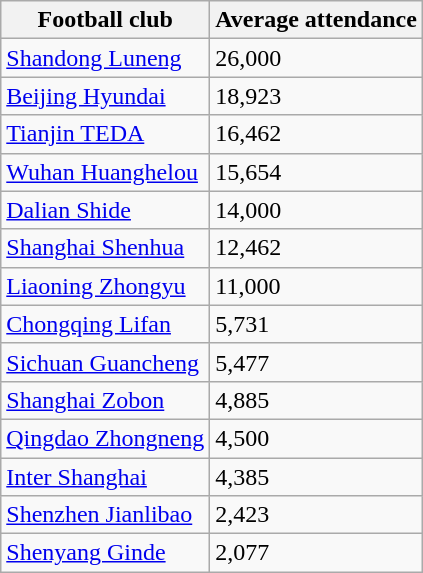<table class="wikitable">
<tr>
<th>Football club</th>
<th>Average attendance</th>
</tr>
<tr>
<td><a href='#'>Shandong Luneng</a></td>
<td>26,000</td>
</tr>
<tr>
<td><a href='#'>Beijing Hyundai</a></td>
<td>18,923</td>
</tr>
<tr>
<td><a href='#'>Tianjin TEDA</a></td>
<td>16,462</td>
</tr>
<tr>
<td><a href='#'>Wuhan Huanghelou</a></td>
<td>15,654</td>
</tr>
<tr>
<td><a href='#'>Dalian Shide</a></td>
<td>14,000</td>
</tr>
<tr>
<td><a href='#'>Shanghai Shenhua</a></td>
<td>12,462</td>
</tr>
<tr>
<td><a href='#'>Liaoning Zhongyu</a></td>
<td>11,000</td>
</tr>
<tr>
<td><a href='#'>Chongqing Lifan</a></td>
<td>5,731</td>
</tr>
<tr>
<td><a href='#'>Sichuan Guancheng</a></td>
<td>5,477</td>
</tr>
<tr>
<td><a href='#'>Shanghai Zobon</a></td>
<td>4,885</td>
</tr>
<tr>
<td><a href='#'>Qingdao Zhongneng</a></td>
<td>4,500</td>
</tr>
<tr>
<td><a href='#'>Inter Shanghai</a></td>
<td>4,385</td>
</tr>
<tr>
<td><a href='#'>Shenzhen Jianlibao</a></td>
<td>2,423</td>
</tr>
<tr>
<td><a href='#'>Shenyang Ginde</a></td>
<td>2,077</td>
</tr>
</table>
